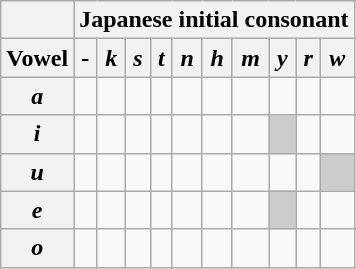<table class="wikitable">
<tr>
<th></th>
<th colspan="10">Japanese initial consonant</th>
</tr>
<tr>
<th>Vowel</th>
<th>-</th>
<th><em>k</em></th>
<th><em>s</em></th>
<th><em>t</em></th>
<th><em>n</em></th>
<th><em>h</em></th>
<th><em>m</em></th>
<th><em>y</em></th>
<th><em>r</em></th>
<th><em>w</em></th>
</tr>
<tr>
<th><em>a</em></th>
<td></td>
<td></td>
<td></td>
<td></td>
<td></td>
<td></td>
<td></td>
<td></td>
<td></td>
<td></td>
</tr>
<tr>
<th><em>i</em></th>
<td></td>
<td></td>
<td></td>
<td></td>
<td></td>
<td></td>
<td></td>
<td style="background-color:#ccc"></td>
<td></td>
<td></td>
</tr>
<tr>
<th><em>u</em></th>
<td></td>
<td></td>
<td></td>
<td></td>
<td></td>
<td></td>
<td></td>
<td></td>
<td></td>
<td style="background-color:#ccc"></td>
</tr>
<tr>
<th><em>e</em></th>
<td></td>
<td></td>
<td></td>
<td></td>
<td></td>
<td></td>
<td></td>
<td style="background-color:#ccc"></td>
<td></td>
<td></td>
</tr>
<tr>
<th><em>o</em></th>
<td></td>
<td></td>
<td></td>
<td></td>
<td></td>
<td></td>
<td></td>
<td></td>
<td></td>
<td></td>
</tr>
</table>
